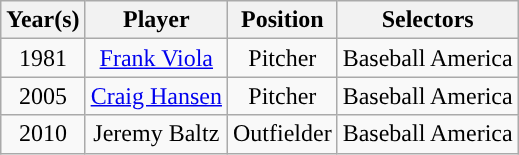<table class="wikitable" style=" ">
<tr>
<th width=px>Year(s)</th>
<th width=px>Player</th>
<th width=px>Position</th>
<th width=px>Selectors</th>
</tr>
<tr align="center">
<td>1981</td>
<td><a href='#'>Frank Viola</a></td>
<td>Pitcher</td>
<td>Baseball America</td>
</tr>
<tr align="center">
<td>2005</td>
<td><a href='#'>Craig Hansen</a></td>
<td>Pitcher</td>
<td>Baseball America</td>
</tr>
<tr align="center">
<td>2010</td>
<td>Jeremy Baltz</td>
<td>Outfielder</td>
<td>Baseball America</td>
</tr>
</table>
